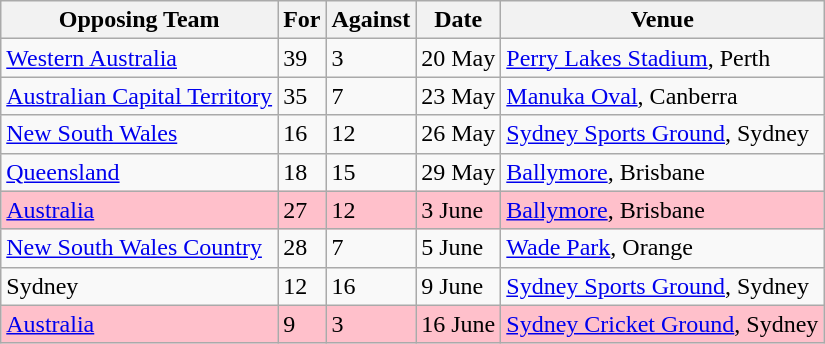<table class="wikitable">
<tr>
<th>Opposing Team</th>
<th>For</th>
<th>Against</th>
<th>Date</th>
<th>Venue</th>
</tr>
<tr>
<td><a href='#'>Western Australia</a></td>
<td>39</td>
<td>3</td>
<td>20 May</td>
<td><a href='#'>Perry Lakes Stadium</a>, Perth</td>
</tr>
<tr>
<td><a href='#'>Australian Capital Territory</a></td>
<td>35</td>
<td>7</td>
<td>23 May</td>
<td><a href='#'>Manuka Oval</a>, Canberra</td>
</tr>
<tr>
<td><a href='#'>New South Wales</a></td>
<td>16</td>
<td>12</td>
<td>26 May</td>
<td><a href='#'>Sydney Sports Ground</a>, Sydney</td>
</tr>
<tr>
<td><a href='#'>Queensland</a></td>
<td>18</td>
<td>15</td>
<td>29 May</td>
<td><a href='#'>Ballymore</a>, Brisbane</td>
</tr>
<tr style="background:pink">
<td><a href='#'>Australia</a></td>
<td>27</td>
<td>12</td>
<td>3 June</td>
<td><a href='#'>Ballymore</a>, Brisbane</td>
</tr>
<tr>
<td><a href='#'>New South Wales Country</a></td>
<td>28</td>
<td>7</td>
<td>5 June</td>
<td><a href='#'>Wade Park</a>, Orange</td>
</tr>
<tr>
<td>Sydney</td>
<td>12</td>
<td>16</td>
<td>9 June</td>
<td><a href='#'>Sydney Sports Ground</a>, Sydney</td>
</tr>
<tr style="background:pink">
<td><a href='#'>Australia</a></td>
<td>9</td>
<td>3</td>
<td>16 June</td>
<td><a href='#'>Sydney Cricket Ground</a>, Sydney</td>
</tr>
</table>
